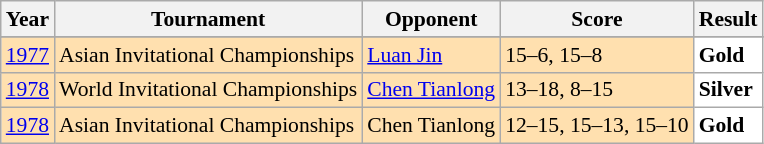<table class="sortable wikitable" style="font-size:90%;">
<tr>
<th>Year</th>
<th>Tournament</th>
<th>Opponent</th>
<th>Score</th>
<th>Result</th>
</tr>
<tr>
</tr>
<tr style="background:#FFE0AF">
<td align="center"><a href='#'>1977</a></td>
<td align="left">Asian Invitational Championships</td>
<td align="left"> <a href='#'>Luan Jin</a></td>
<td align="left">15–6, 15–8</td>
<td style="text-align:left; background:white"> <strong>Gold</strong></td>
</tr>
<tr style="background:#FFE0AF">
<td align="center"><a href='#'>1978</a></td>
<td align="left">World Invitational Championships</td>
<td align="left"> <a href='#'>Chen Tianlong</a></td>
<td align="left">13–18, 8–15</td>
<td style="text-align:left; background:white"> <strong>Silver</strong></td>
</tr>
<tr style="background:#FFE0AF">
<td align="center"><a href='#'>1978</a></td>
<td align="left">Asian Invitational Championships</td>
<td align="left"> Chen Tianlong</td>
<td align="left">12–15, 15–13, 15–10</td>
<td style="text-align:left; background:white"> <strong>Gold</strong></td>
</tr>
</table>
